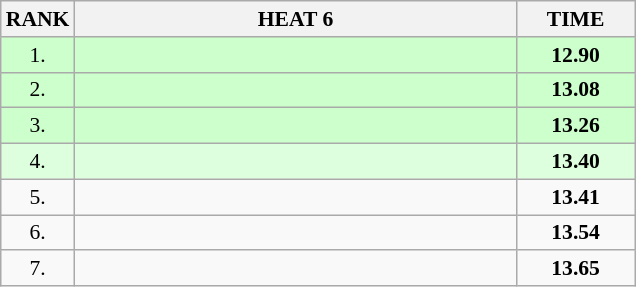<table class="wikitable" style="border-collapse: collapse; font-size: 90%;">
<tr>
<th>RANK</th>
<th style="width: 20em">HEAT 6</th>
<th style="width: 5em">TIME</th>
</tr>
<tr style="background:#ccffcc;">
<td align="center">1.</td>
<td></td>
<td align="center"><strong>12.90</strong></td>
</tr>
<tr style="background:#ccffcc;">
<td align="center">2.</td>
<td></td>
<td align="center"><strong>13.08</strong></td>
</tr>
<tr style="background:#ccffcc;">
<td align="center">3.</td>
<td></td>
<td align="center"><strong>13.26</strong></td>
</tr>
<tr style="background:#ddffdd;">
<td align="center">4.</td>
<td></td>
<td align="center"><strong>13.40</strong></td>
</tr>
<tr>
<td align="center">5.</td>
<td></td>
<td align="center"><strong>13.41</strong></td>
</tr>
<tr>
<td align="center">6.</td>
<td></td>
<td align="center"><strong>13.54</strong></td>
</tr>
<tr>
<td align="center">7.</td>
<td></td>
<td align="center"><strong>13.65</strong></td>
</tr>
</table>
